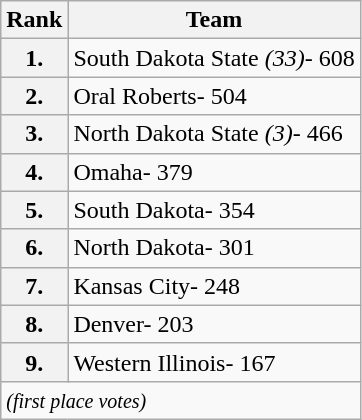<table class=wikitable>
<tr>
<th>Rank</th>
<th>Team</th>
</tr>
<tr>
<th>1.</th>
<td>South Dakota State <em>(33)</em>- 608</td>
</tr>
<tr>
<th>2.</th>
<td>Oral Roberts- 504</td>
</tr>
<tr>
<th>3.</th>
<td>North Dakota State <em>(3)</em>- 466</td>
</tr>
<tr>
<th>4.</th>
<td>Omaha- 379</td>
</tr>
<tr>
<th>5.</th>
<td>South Dakota- 354</td>
</tr>
<tr>
<th>6.</th>
<td>North Dakota- 301</td>
</tr>
<tr>
<th>7.</th>
<td>Kansas City- 248</td>
</tr>
<tr>
<th>8.</th>
<td>Denver- 203</td>
</tr>
<tr>
<th>9.</th>
<td>Western Illinois- 167</td>
</tr>
<tr>
<td colspan=3 valign=middle><small><em>(first place votes)</em></small></td>
</tr>
</table>
